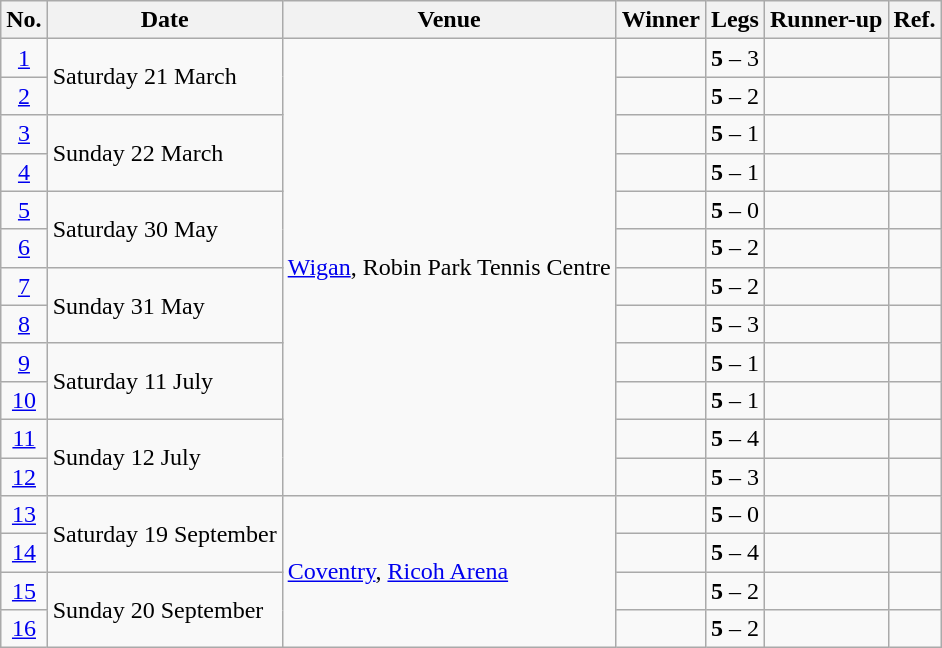<table class="wikitable">
<tr>
<th>No.</th>
<th>Date</th>
<th>Venue</th>
<th>Winner</th>
<th>Legs</th>
<th>Runner-up</th>
<th>Ref.</th>
</tr>
<tr>
<td align=center><a href='#'>1</a></td>
<td rowspan=2>Saturday 21 March</td>
<td rowspan=12> <a href='#'>Wigan</a>, Robin Park Tennis Centre</td>
<td align=right></td>
<td align=center><strong>5</strong> – 3</td>
<td></td>
<td align="center"></td>
</tr>
<tr>
<td align=center><a href='#'>2</a></td>
<td align=right></td>
<td align=center><strong>5</strong> – 2</td>
<td></td>
<td align="center"></td>
</tr>
<tr>
<td align=center><a href='#'>3</a></td>
<td rowspan=2>Sunday 22 March</td>
<td align=right></td>
<td align=center><strong>5</strong> – 1</td>
<td></td>
<td align="center"></td>
</tr>
<tr>
<td align=center><a href='#'>4</a></td>
<td align=right></td>
<td align=center><strong>5</strong> – 1</td>
<td></td>
<td align="center"></td>
</tr>
<tr>
<td align=center><a href='#'>5</a></td>
<td rowspan=2>Saturday 30 May</td>
<td align=right></td>
<td align=center><strong>5</strong> – 0</td>
<td></td>
<td align="center"></td>
</tr>
<tr>
<td align=center><a href='#'>6</a></td>
<td align=right></td>
<td align=center><strong>5</strong> – 2</td>
<td></td>
<td align="center"></td>
</tr>
<tr>
<td align=center><a href='#'>7</a></td>
<td rowspan=2>Sunday 31 May</td>
<td align=right></td>
<td align=center><strong>5</strong> – 2</td>
<td></td>
<td align="center"></td>
</tr>
<tr>
<td align=center><a href='#'>8</a></td>
<td align=right></td>
<td align=center><strong>5</strong> – 3</td>
<td></td>
<td align="center"></td>
</tr>
<tr>
<td align=center><a href='#'>9</a></td>
<td rowspan=2>Saturday 11 July</td>
<td align=right></td>
<td align=center><strong>5</strong> – 1</td>
<td></td>
<td align="center"></td>
</tr>
<tr>
<td align=center><a href='#'>10</a></td>
<td align=right></td>
<td align=center><strong>5</strong> – 1</td>
<td></td>
<td align="center"></td>
</tr>
<tr>
<td align=center><a href='#'>11</a></td>
<td rowspan=2>Sunday 12 July</td>
<td align=right></td>
<td align=center><strong>5</strong> – 4</td>
<td></td>
<td align="center"></td>
</tr>
<tr>
<td align=center><a href='#'>12</a></td>
<td align=right></td>
<td align=center><strong>5</strong> – 3</td>
<td></td>
<td align="center"></td>
</tr>
<tr>
<td align=center><a href='#'>13</a></td>
<td rowspan=2>Saturday 19 September</td>
<td rowspan=4> <a href='#'>Coventry</a>, <a href='#'>Ricoh Arena</a></td>
<td align=right></td>
<td align=center><strong>5</strong> – 0</td>
<td></td>
<td align="center"></td>
</tr>
<tr>
<td align=center><a href='#'>14</a></td>
<td align=right></td>
<td align=center><strong>5</strong> – 4</td>
<td></td>
<td align="center"></td>
</tr>
<tr>
<td align=center><a href='#'>15</a></td>
<td rowspan=2>Sunday 20 September</td>
<td align=right></td>
<td align=center><strong>5</strong> – 2</td>
<td></td>
<td align="center"></td>
</tr>
<tr>
<td align=center><a href='#'>16</a></td>
<td align=right></td>
<td align=center><strong>5</strong> – 2</td>
<td></td>
<td align="center"></td>
</tr>
</table>
